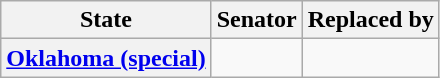<table class="wikitable sortable plainrowheaders">
<tr>
<th scope="col">State</th>
<th scope="col">Senator</th>
<th scope="col">Replaced by</th>
</tr>
<tr>
<th><a href='#'>Oklahoma (special)</a></th>
<td></td>
<td></td>
</tr>
</table>
